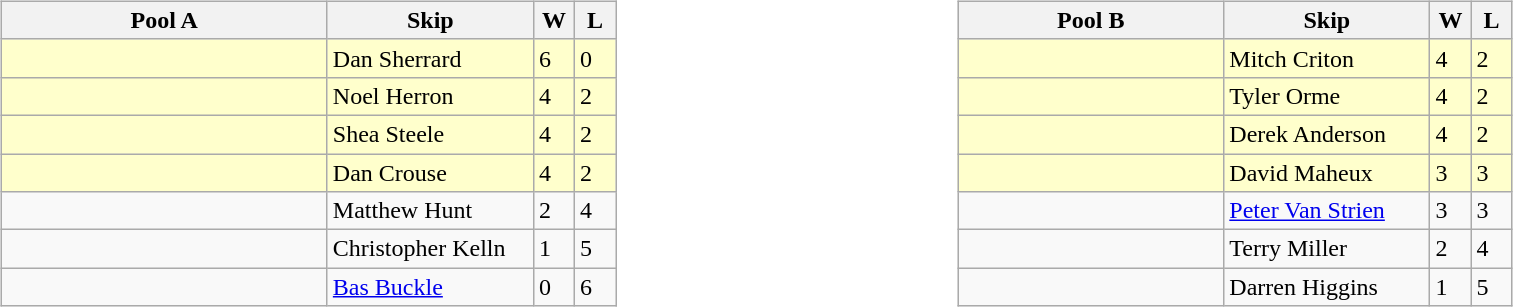<table>
<tr>
<td valign=top width=10%><br><table class="wikitable">
<tr>
<th width=210>Pool A</th>
<th width=130>Skip</th>
<th width=20>W</th>
<th width=20>L</th>
</tr>
<tr bgcolor=#ffffcc>
<td></td>
<td>Dan Sherrard</td>
<td>6</td>
<td>0</td>
</tr>
<tr bgcolor=#ffffcc>
<td></td>
<td>Noel Herron</td>
<td>4</td>
<td>2</td>
</tr>
<tr bgcolor=#ffffcc>
<td></td>
<td>Shea Steele</td>
<td>4</td>
<td>2</td>
</tr>
<tr bgcolor=#ffffcc>
<td></td>
<td>Dan Crouse</td>
<td>4</td>
<td>2</td>
</tr>
<tr>
<td></td>
<td>Matthew Hunt</td>
<td>2</td>
<td>4</td>
</tr>
<tr>
<td></td>
<td>Christopher Kelln</td>
<td>1</td>
<td>5</td>
</tr>
<tr>
<td></td>
<td><a href='#'>Bas Buckle</a></td>
<td>0</td>
<td>6</td>
</tr>
</table>
</td>
<td valign=top width=10%><br><table class="wikitable">
<tr>
<th width=170>Pool B</th>
<th width=130>Skip</th>
<th width=20>W</th>
<th width=20>L</th>
</tr>
<tr bgcolor=#ffffcc>
<td></td>
<td>Mitch Criton</td>
<td>4</td>
<td>2</td>
</tr>
<tr bgcolor=#ffffcc>
<td></td>
<td>Tyler Orme</td>
<td>4</td>
<td>2</td>
</tr>
<tr bgcolor=#ffffcc>
<td></td>
<td>Derek Anderson</td>
<td>4</td>
<td>2</td>
</tr>
<tr bgcolor=#ffffcc>
<td></td>
<td>David Maheux</td>
<td>3</td>
<td>3</td>
</tr>
<tr>
<td></td>
<td><a href='#'>Peter Van Strien</a></td>
<td>3</td>
<td>3</td>
</tr>
<tr>
<td></td>
<td>Terry Miller</td>
<td>2</td>
<td>4</td>
</tr>
<tr>
<td></td>
<td>Darren Higgins</td>
<td>1</td>
<td>5</td>
</tr>
</table>
</td>
</tr>
</table>
